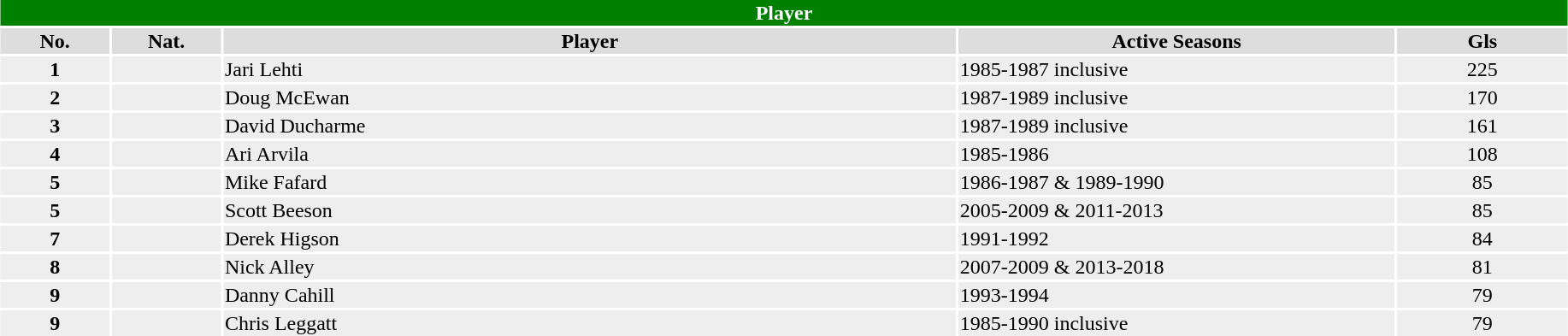<table class="toccolours"  style="width:97%; clear:both; margin:1.5em auto; text-align:center;">
<tr>
<th colspan="11" style="background:green; color:white;">Player</th>
</tr>
<tr style="background:#ddd;">
<th width=7%>No.</th>
<th width=7%>Nat.</th>
<th !width=30%>Player</th>
<th width=28%>Active Seasons</th>
<th widith=28%>Gls</th>
</tr>
<tr style="background:#eee;">
<td><strong>1</strong></td>
<td></td>
<td align=left>Jari Lehti</td>
<td align=left>1985-1987 inclusive</td>
<td>225</td>
</tr>
<tr style="background:#eee;">
<td><strong>2</strong></td>
<td></td>
<td align=left>Doug McEwan</td>
<td align=left>1987-1989 inclusive</td>
<td>170</td>
</tr>
<tr style="background:#eee;">
<td><strong>3</strong></td>
<td></td>
<td align=left>David Ducharme</td>
<td align=left>1987-1989 inclusive</td>
<td>161</td>
</tr>
<tr style="background:#eee;">
<td><strong>4</strong></td>
<td></td>
<td align=left>Ari Arvila</td>
<td align=left>1985-1986</td>
<td>108</td>
</tr>
<tr style="background:#eee;">
<td><strong>5</strong></td>
<td></td>
<td align=left>Mike Fafard</td>
<td align=left>1986-1987 & 1989-1990</td>
<td>85</td>
</tr>
<tr style="background:#eee;">
<td><strong>5</strong></td>
<td></td>
<td align=left>Scott Beeson</td>
<td align=left>2005-2009 & 2011-2013</td>
<td>85</td>
</tr>
<tr style="background:#eee;">
<td><strong>7</strong></td>
<td></td>
<td align=left>Derek Higson</td>
<td align=left>1991-1992</td>
<td>84</td>
</tr>
<tr style="background:#eee;">
<td><strong>8</strong></td>
<td></td>
<td align=left>Nick Alley</td>
<td align=left>2007-2009 & 2013-2018</td>
<td>81</td>
</tr>
<tr style="background:#eee;">
<td><strong>9</strong></td>
<td></td>
<td align="left">Danny Cahill</td>
<td align=left>1993-1994</td>
<td>79</td>
</tr>
<tr style="background:#eee;">
<td><strong>9</strong></td>
<td></td>
<td align=left>Chris Leggatt</td>
<td align=left>1985-1990 inclusive</td>
<td>79</td>
</tr>
<tr style="background:#eee;">
</tr>
</table>
